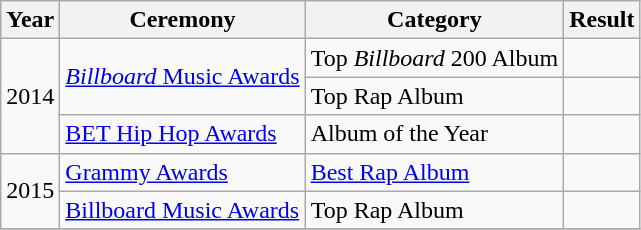<table class="wikitable">
<tr>
<th>Year</th>
<th>Ceremony</th>
<th>Category</th>
<th>Result</th>
</tr>
<tr>
<td rowspan="3">2014</td>
<td rowspan="2"><a href='#'><em>Billboard</em> Music Awards</a></td>
<td>Top <em>Billboard</em> 200 Album</td>
<td></td>
</tr>
<tr>
<td>Top Rap Album</td>
<td></td>
</tr>
<tr>
<td rowspan="1"><a href='#'>BET Hip Hop Awards</a></td>
<td>Album of the Year</td>
<td></td>
</tr>
<tr>
<td rowspan="2">2015</td>
<td rowspan="1"><a href='#'>Grammy Awards</a></td>
<td><a href='#'>Best Rap Album</a></td>
<td></td>
</tr>
<tr>
<td rowspan="1"><a href='#'>Billboard Music Awards</a></td>
<td>Top Rap Album</td>
<td></td>
</tr>
<tr>
</tr>
</table>
